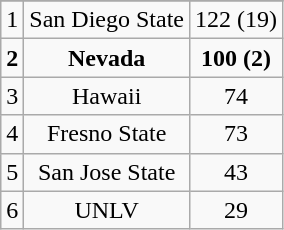<table class="wikitable" style="display: inline-table;">
<tr align="center">
</tr>
<tr align="center">
<td>1</td>
<td>San Diego State</td>
<td>122 (19)</td>
</tr>
<tr align="center">
<td><strong>2</strong></td>
<td><strong>Nevada</strong></td>
<td><strong>100 (2)</strong></td>
</tr>
<tr align="center">
<td>3</td>
<td>Hawaii</td>
<td>74</td>
</tr>
<tr align="center">
<td>4</td>
<td>Fresno State</td>
<td>73</td>
</tr>
<tr align="center">
<td>5</td>
<td>San Jose State</td>
<td>43</td>
</tr>
<tr align="center">
<td>6</td>
<td>UNLV</td>
<td>29</td>
</tr>
</table>
